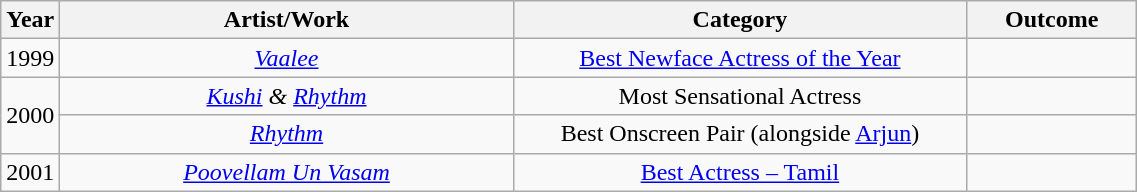<table class="wikitable" style="width:60%;">
<tr>
<th width=5%>Year</th>
<th style="width:40%;">Artist/Work</th>
<th style="width:40%;">Category</th>
<th style="width:15%;">Outcome</th>
</tr>
<tr>
<td>1999</td>
<td style="text-align:center;"><em><a href='#'>Vaalee</a></em></td>
<td style="text-align:center;"><a href='#'>Best Newface Actress of the Year</a></td>
<td></td>
</tr>
<tr>
<td rowspan="2">2000</td>
<td style="text-align:center;"><em><a href='#'>Kushi</a> &</em> <em><a href='#'>Rhythm</a></em></td>
<td style="text-align:center;">Most Sensational Actress</td>
<td></td>
</tr>
<tr>
<td style="text-align:center;"><em><a href='#'>Rhythm</a></em></td>
<td style="text-align:center;">Best Onscreen Pair (alongside <a href='#'>Arjun</a>)</td>
<td></td>
</tr>
<tr>
<td>2001</td>
<td style="text-align:center;"><em><a href='#'>Poovellam Un Vasam</a></em></td>
<td style="text-align:center;"><a href='#'>Best Actress – Tamil</a></td>
<td></td>
</tr>
</table>
